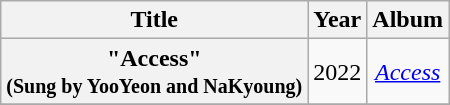<table class="wikitable plainrowheaders" style="text-align:center;">
<tr>
<th rowspan="1">Title</th>
<th rowspan="1">Year</th>
<th rowspan="1">Album</th>
</tr>
<tr>
<th scope="row">"Access"<br><small>(Sung by YooYeon and NaKyoung)</small></th>
<td>2022</td>
<td><em><a href='#'>Access</a></em></td>
</tr>
<tr>
</tr>
</table>
